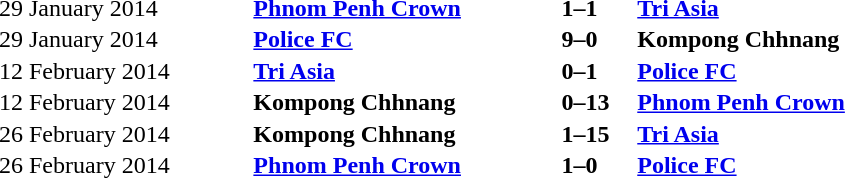<table width=50% cellspacing=1>
<tr>
<th></th>
<th></th>
<th></th>
</tr>
<tr>
<td>29 January 2014</td>
<td align=left><strong><a href='#'>Phnom Penh Crown</a></strong></td>
<td align=left><strong>1–1</strong></td>
<td><strong><a href='#'>Tri Asia</a></strong></td>
</tr>
<tr>
<td>29 January 2014</td>
<td align=left><strong><a href='#'>Police FC</a></strong></td>
<td align=left><strong>9–0</strong></td>
<td><strong>Kompong Chhnang</strong></td>
</tr>
<tr>
<td>12 February 2014</td>
<td align=left><strong><a href='#'>Tri Asia</a></strong></td>
<td align=left><strong>0–1</strong></td>
<td><strong><a href='#'>Police FC</a></strong></td>
</tr>
<tr>
<td>12 February 2014</td>
<td align=left><strong>Kompong Chhnang</strong></td>
<td align=left><strong>0–13</strong></td>
<td><strong><a href='#'>Phnom Penh Crown</a></strong></td>
</tr>
<tr>
<td>26 February 2014</td>
<td align=left><strong>Kompong Chhnang</strong></td>
<td align=left><strong>1–15</strong></td>
<td><strong><a href='#'>Tri Asia</a></strong></td>
</tr>
<tr>
<td>26 February 2014</td>
<td align=left><strong><a href='#'>Phnom Penh Crown</a></strong></td>
<td align=left><strong>1–0</strong></td>
<td><strong><a href='#'>Police FC</a></strong></td>
</tr>
</table>
